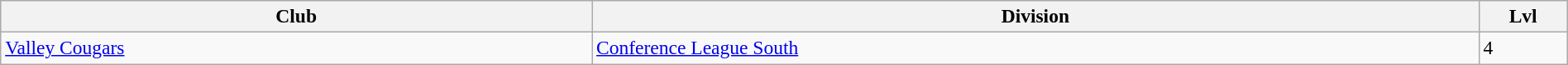<table class="wikitable sortable" width=100% style="font-size:98%">
<tr>
<th width=20%>Club</th>
<th width=30%>Division</th>
<th width=3%>Lvl</th>
</tr>
<tr>
<td><a href='#'>Valley Cougars</a></td>
<td><a href='#'>Conference League South</a></td>
<td>4</td>
</tr>
</table>
